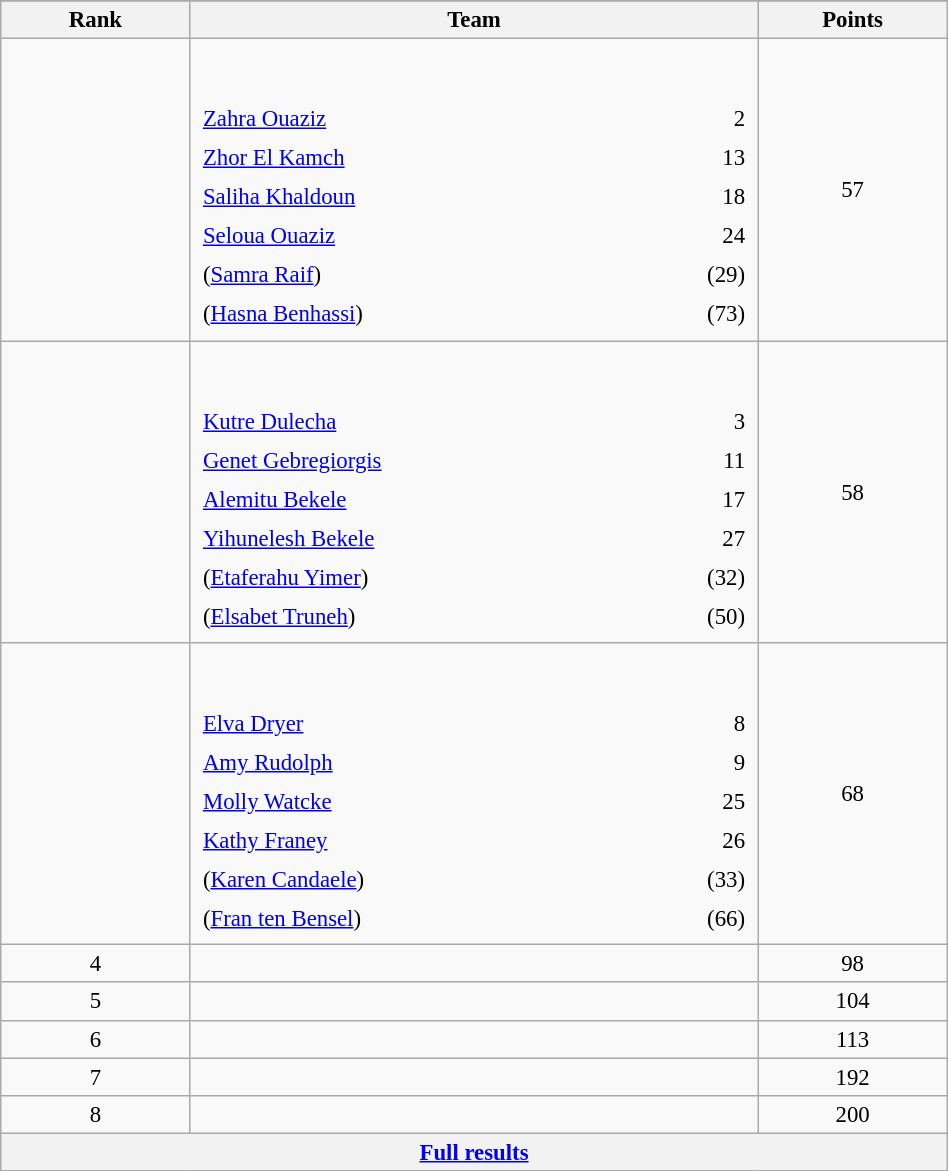<table class="wikitable sortable" style=" text-align:center; font-size:95%;" width="50%">
<tr>
</tr>
<tr>
<th width=10%>Rank</th>
<th width=30%>Team</th>
<th width=10%>Points</th>
</tr>
<tr>
<td align=center></td>
<td align=left> <br><br><table width=100%>
<tr>
<td align=left style="border:0"><a href='#'>Zahra Ouaziz</a></td>
<td align=right style="border:0">2</td>
</tr>
<tr>
<td align=left style="border:0"><a href='#'>Zhor El Kamch</a></td>
<td align=right style="border:0">13</td>
</tr>
<tr>
<td align=left style="border:0"><a href='#'>Saliha Khaldoun</a></td>
<td align=right style="border:0">18</td>
</tr>
<tr>
<td align=left style="border:0"><a href='#'>Seloua Ouaziz</a></td>
<td align=right style="border:0">24</td>
</tr>
<tr>
<td align=left style="border:0">(<a href='#'>Samra Raif</a>)</td>
<td align=right style="border:0">(29)</td>
</tr>
<tr>
<td align=left style="border:0">(<a href='#'>Hasna Benhassi</a>)</td>
<td align=right style="border:0">(73)</td>
</tr>
</table>
</td>
<td>57</td>
</tr>
<tr>
<td align=center></td>
<td align=left> <br><br><table width=100%>
<tr>
<td align=left style="border:0"><a href='#'>Kutre Dulecha</a></td>
<td align=right style="border:0">3</td>
</tr>
<tr>
<td align=left style="border:0"><a href='#'>Genet Gebregiorgis</a></td>
<td align=right style="border:0">11</td>
</tr>
<tr>
<td align=left style="border:0"><a href='#'>Alemitu Bekele</a></td>
<td align=right style="border:0">17</td>
</tr>
<tr>
<td align=left style="border:0"><a href='#'>Yihunelesh Bekele</a></td>
<td align=right style="border:0">27</td>
</tr>
<tr>
<td align=left style="border:0">(<a href='#'>Etaferahu Yimer</a>)</td>
<td align=right style="border:0">(32)</td>
</tr>
<tr>
<td align=left style="border:0">(<a href='#'>Elsabet Truneh</a>)</td>
<td align=right style="border:0">(50)</td>
</tr>
</table>
</td>
<td>58</td>
</tr>
<tr>
<td align=center></td>
<td align=left> <br><br><table width=100%>
<tr>
<td align=left style="border:0"><a href='#'>Elva Dryer</a></td>
<td align=right style="border:0">8</td>
</tr>
<tr>
<td align=left style="border:0"><a href='#'>Amy Rudolph</a></td>
<td align=right style="border:0">9</td>
</tr>
<tr>
<td align=left style="border:0"><a href='#'>Molly Watcke</a></td>
<td align=right style="border:0">25</td>
</tr>
<tr>
<td align=left style="border:0"><a href='#'>Kathy Franey</a></td>
<td align=right style="border:0">26</td>
</tr>
<tr>
<td align=left style="border:0">(<a href='#'>Karen Candaele</a>)</td>
<td align=right style="border:0">(33)</td>
</tr>
<tr>
<td align=left style="border:0">(<a href='#'>Fran ten Bensel</a>)</td>
<td align=right style="border:0">(66)</td>
</tr>
</table>
</td>
<td>68</td>
</tr>
<tr>
<td align=center>4</td>
<td align=left></td>
<td>98</td>
</tr>
<tr>
<td align=center>5</td>
<td align=left></td>
<td>104</td>
</tr>
<tr>
<td align=center>6</td>
<td align=left></td>
<td>113</td>
</tr>
<tr>
<td align=center>7</td>
<td align=left></td>
<td>192</td>
</tr>
<tr>
<td align=center>8</td>
<td align=left></td>
<td>200</td>
</tr>
<tr class="sortbottom">
<th colspan=3 align=center><a href='#'>Full results</a></th>
</tr>
</table>
